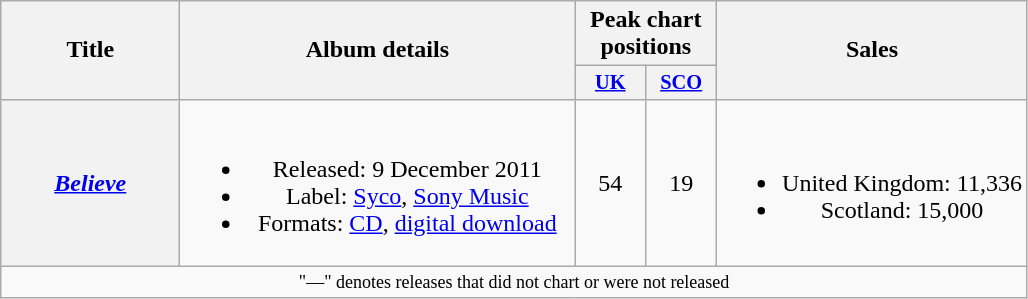<table class="wikitable plainrowheaders" style="text-align:center;">
<tr>
<th scope="col" rowspan="2" style="width:7em;">Title</th>
<th scope="col" rowspan="2" style="width:16em;">Album details</th>
<th scope="col" colspan="2">Peak chart positions</th>
<th scope="col" rowspan="2">Sales</th>
</tr>
<tr>
<th scope="col" style="width:3em;font-size:85%;"><a href='#'>UK</a><br></th>
<th scope="col" style="width:3em;font-size:85%;"><a href='#'>SCO</a><br></th>
</tr>
<tr>
<th scope="row"><em><a href='#'>Believe</a></em></th>
<td><br><ul><li>Released: 9 December 2011</li><li>Label: <a href='#'>Syco</a>, <a href='#'>Sony Music</a></li><li>Formats: <a href='#'>CD</a>, <a href='#'>digital download</a></li></ul></td>
<td>54</td>
<td>19</td>
<td><br><ul><li>United Kingdom: 11,336</li><li>Scotland: 15,000</li></ul></td>
</tr>
<tr>
<td colspan="14" style="font-size:9pt">"—" denotes releases that did not chart or were not released</td>
</tr>
</table>
